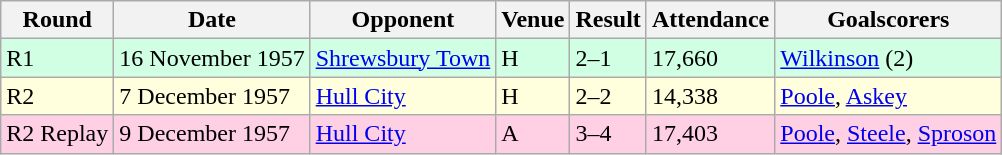<table class="wikitable">
<tr>
<th>Round</th>
<th>Date</th>
<th>Opponent</th>
<th>Venue</th>
<th>Result</th>
<th>Attendance</th>
<th>Goalscorers</th>
</tr>
<tr style="background-color: #d0ffe3;">
<td>R1</td>
<td>16 November 1957</td>
<td><a href='#'>Shrewsbury Town</a></td>
<td>H</td>
<td>2–1</td>
<td>17,660</td>
<td><a href='#'>Wilkinson</a> (2)</td>
</tr>
<tr style="background-color: #ffffdd;">
<td>R2</td>
<td>7 December 1957</td>
<td><a href='#'>Hull City</a></td>
<td>H</td>
<td>2–2</td>
<td>14,338</td>
<td><a href='#'>Poole</a>, <a href='#'>Askey</a></td>
</tr>
<tr style="background-color: #ffd0e3;">
<td>R2 Replay</td>
<td>9 December 1957</td>
<td><a href='#'>Hull City</a></td>
<td>A</td>
<td>3–4</td>
<td>17,403</td>
<td><a href='#'>Poole</a>, <a href='#'>Steele</a>, <a href='#'>Sproson</a></td>
</tr>
</table>
